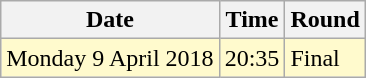<table class="wikitable">
<tr>
<th>Date</th>
<th>Time</th>
<th>Round</th>
</tr>
<tr>
<td style=background:lemonchiffon>Monday 9 April 2018</td>
<td style=background:lemonchiffon>20:35</td>
<td style=background:lemonchiffon>Final</td>
</tr>
</table>
